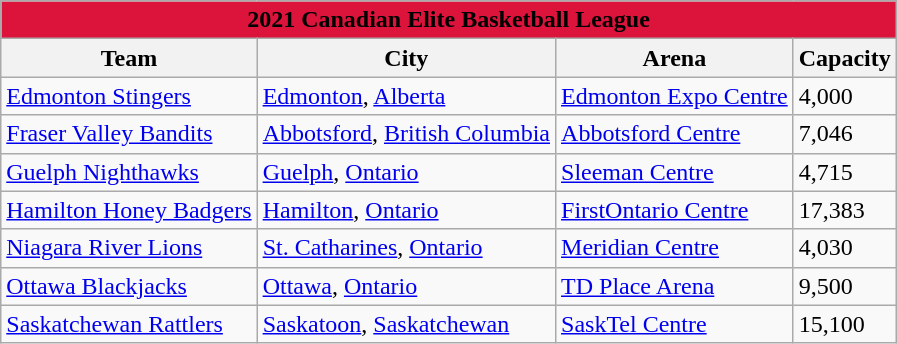<table class="wikitable" style="width:auto">
<tr>
<td bgcolor="#DC143C" align="center" colspan="6"><strong><span>2021 Canadian Elite Basketball League</span></strong></td>
</tr>
<tr>
<th>Team</th>
<th>City</th>
<th>Arena</th>
<th>Capacity</th>
</tr>
<tr>
<td><a href='#'>Edmonton Stingers</a></td>
<td><a href='#'>Edmonton</a>, <a href='#'>Alberta</a></td>
<td><a href='#'>Edmonton Expo Centre</a></td>
<td>4,000</td>
</tr>
<tr>
<td><a href='#'>Fraser Valley Bandits</a></td>
<td><a href='#'>Abbotsford</a>, <a href='#'>British Columbia</a></td>
<td><a href='#'>Abbotsford Centre</a></td>
<td>7,046</td>
</tr>
<tr>
<td><a href='#'>Guelph Nighthawks</a></td>
<td><a href='#'>Guelph</a>, <a href='#'>Ontario</a></td>
<td><a href='#'>Sleeman Centre</a></td>
<td>4,715</td>
</tr>
<tr>
<td><a href='#'>Hamilton Honey Badgers</a></td>
<td><a href='#'>Hamilton</a>, <a href='#'>Ontario</a></td>
<td><a href='#'>FirstOntario Centre</a></td>
<td>17,383</td>
</tr>
<tr>
<td><a href='#'>Niagara River Lions</a></td>
<td><a href='#'>St. Catharines</a>, <a href='#'>Ontario</a></td>
<td><a href='#'>Meridian Centre</a></td>
<td>4,030</td>
</tr>
<tr>
<td><a href='#'>Ottawa Blackjacks</a></td>
<td><a href='#'>Ottawa</a>, <a href='#'>Ontario</a></td>
<td><a href='#'>TD Place Arena</a></td>
<td>9,500</td>
</tr>
<tr>
<td><a href='#'>Saskatchewan Rattlers</a></td>
<td><a href='#'>Saskatoon</a>, <a href='#'>Saskatchewan</a></td>
<td><a href='#'>SaskTel Centre</a></td>
<td>15,100</td>
</tr>
</table>
